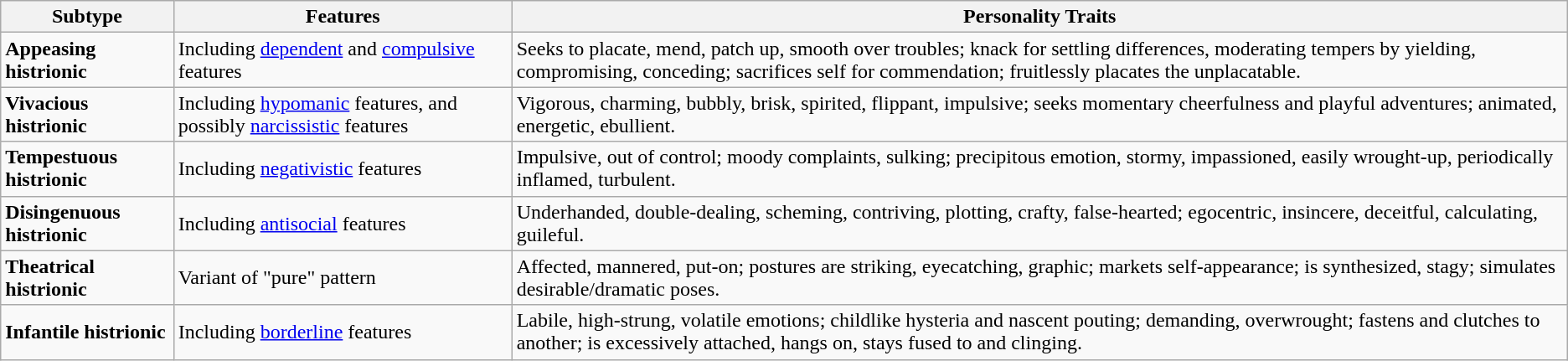<table class="wikitable">
<tr>
<th>Subtype</th>
<th>Features</th>
<th>Personality Traits</th>
</tr>
<tr>
<td><strong>Appeasing histrionic</strong></td>
<td>Including <a href='#'>dependent</a> and <a href='#'>compulsive</a> features</td>
<td>Seeks to placate, mend, patch up, smooth over troubles; knack for settling differences, moderating tempers by yielding, compromising, conceding; sacrifices self for commendation; fruitlessly placates the unplacatable.</td>
</tr>
<tr>
<td><strong>Vivacious histrionic</strong></td>
<td>Including <a href='#'>hypomanic</a> features, and possibly <a href='#'>narcissistic</a> features</td>
<td>Vigorous, charming, bubbly, brisk, spirited, flippant, impulsive; seeks momentary cheerfulness and playful adventures; animated, energetic, ebullient.</td>
</tr>
<tr>
<td><strong>Tempestuous histrionic</strong></td>
<td>Including <a href='#'>negativistic</a> features</td>
<td>Impulsive, out of control; moody complaints, sulking; precipitous emotion, stormy, impassioned, easily wrought-up, periodically inflamed, turbulent.</td>
</tr>
<tr>
<td><strong>Disingenuous histrionic</strong></td>
<td>Including <a href='#'>antisocial</a> features</td>
<td>Underhanded, double-dealing, scheming, contriving, plotting, crafty, false-hearted; egocentric, insincere, deceitful, calculating, guileful.</td>
</tr>
<tr>
<td><strong>Theatrical histrionic</strong></td>
<td>Variant of "pure" pattern</td>
<td>Affected, mannered, put-on; postures are striking, eyecatching, graphic; markets self-appearance; is synthesized, stagy; simulates desirable/dramatic poses.</td>
</tr>
<tr>
<td><strong>Infantile histrionic</strong></td>
<td>Including <a href='#'>borderline</a> features</td>
<td>Labile, high-strung, volatile emotions; childlike hysteria and nascent pouting; demanding, overwrought; fastens and clutches to another; is excessively attached, hangs on, stays fused to and clinging.</td>
</tr>
</table>
